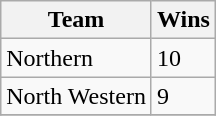<table class="wikitable">
<tr>
<th>Team</th>
<th>Wins</th>
</tr>
<tr>
<td>Northern</td>
<td>10</td>
</tr>
<tr>
<td>North Western</td>
<td>9</td>
</tr>
<tr>
</tr>
</table>
